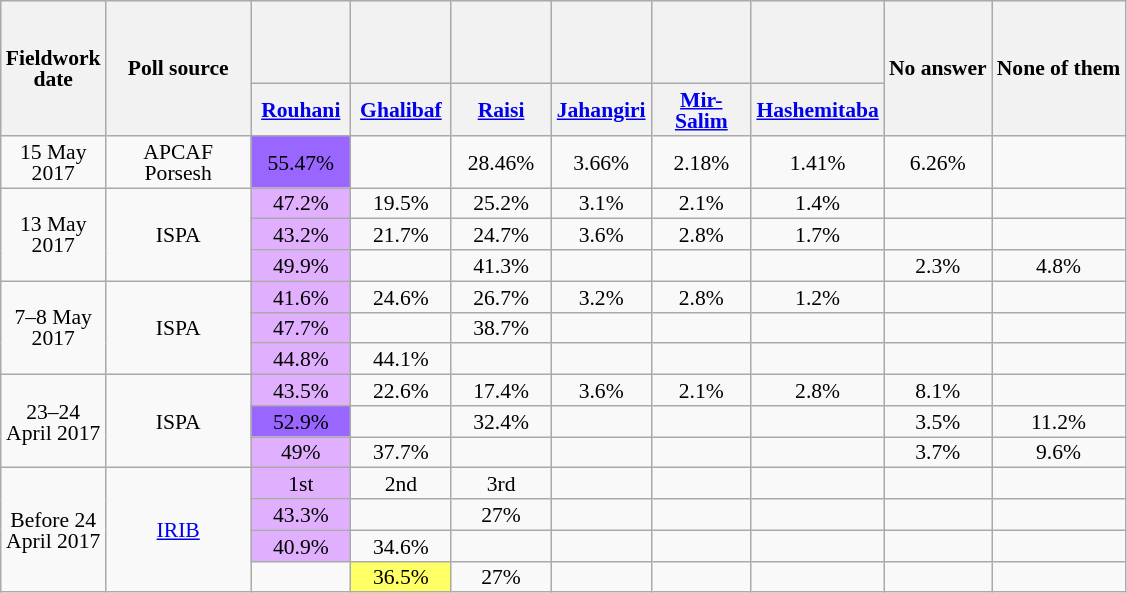<table class="wikitable" style="text-align:center; font-size:90%; line-height:14px;">
<tr style="height:55px; background-color:#E9E9E9">
<th style="width:35px;"  rowspan="2">Fieldwork date</th>
<th style="width:90px;"  rowspan="2">Poll source</th>
<th style="width:60px;"></th>
<th style="width:60px;"></th>
<th style="width:60px;"></th>
<th style="width:60px;"></th>
<th style="width:60px;"></th>
<th style="width:60px;"></th>
<th rowspan="2">No answer</th>
<th rowspan="2">None of them</th>
</tr>
<tr>
<th><a href='#'>Rouhani</a></th>
<th><a href='#'>Ghalibaf</a></th>
<th><a href='#'>Raisi</a></th>
<th><a href='#'>Jahangiri</a></th>
<th><a href='#'>Mir-Salim</a></th>
<th><a href='#'>Hashemitaba</a></th>
</tr>
<tr>
<td>15 May 2017</td>
<td>APCAF Porsesh</td>
<td style="background:#96F">55.47%</td>
<td></td>
<td>28.46%</td>
<td>3.66%</td>
<td>2.18%</td>
<td>1.41%</td>
<td>6.26%</td>
<td></td>
</tr>
<tr>
<td rowspan="3">13 May 2017</td>
<td rowspan="3">ISPA</td>
<td style="background:#E0B0FF">47.2%</td>
<td>19.5%</td>
<td>25.2%</td>
<td>3.1%</td>
<td>2.1%</td>
<td>1.4%</td>
<td></td>
<td></td>
</tr>
<tr>
<td style="background:#E0B0FF">43.2%</td>
<td>21.7%</td>
<td>24.7%</td>
<td>3.6%</td>
<td>2.8%</td>
<td>1.7%</td>
<td></td>
<td></td>
</tr>
<tr>
<td style="background:#E0B0FF">49.9%</td>
<td></td>
<td>41.3%</td>
<td></td>
<td></td>
<td></td>
<td>2.3%</td>
<td>4.8%</td>
</tr>
<tr>
<td rowspan="3">7–8 May 2017</td>
<td rowspan="3">ISPA</td>
<td style="background:#E0B0FF">41.6%</td>
<td>24.6%</td>
<td>26.7%</td>
<td>3.2%</td>
<td>2.8%</td>
<td>1.2%</td>
<td></td>
<td></td>
</tr>
<tr>
<td style="background:#E0B0FF">47.7%</td>
<td></td>
<td>38.7%</td>
<td></td>
<td></td>
<td></td>
<td></td>
<td></td>
</tr>
<tr>
<td style="background:#E0B0FF">44.8%</td>
<td>44.1%</td>
<td></td>
<td></td>
<td></td>
<td></td>
<td></td>
<td></td>
</tr>
<tr>
<td rowspan="3">23–24 April 2017</td>
<td rowspan="3">ISPA</td>
<td style="background:#E0B0FF">43.5%</td>
<td>22.6%</td>
<td>17.4%</td>
<td>3.6%</td>
<td>2.1%</td>
<td>2.8%</td>
<td>8.1%</td>
<td></td>
</tr>
<tr>
<td style="background:#96F">52.9%</td>
<td></td>
<td>32.4%</td>
<td></td>
<td></td>
<td></td>
<td>3.5%</td>
<td>11.2%</td>
</tr>
<tr>
<td style="background:#E0B0FF">49%</td>
<td>37.7%</td>
<td></td>
<td></td>
<td></td>
<td></td>
<td>3.7%</td>
<td>9.6%</td>
</tr>
<tr>
<td rowspan="4">Before 24 April 2017</td>
<td rowspan="4"><a href='#'>IRIB</a></td>
<td style="background:#E0B0FF">1st</td>
<td>2nd</td>
<td>3rd</td>
<td></td>
<td></td>
<td></td>
<td></td>
<td></td>
</tr>
<tr>
<td style="background:#E0B0FF">43.3%</td>
<td></td>
<td>27%</td>
<td></td>
<td></td>
<td></td>
<td></td>
<td></td>
</tr>
<tr>
<td style="background:#E0B0FF">40.9%</td>
<td>34.6%</td>
<td></td>
<td></td>
<td></td>
<td></td>
<td></td>
<td></td>
</tr>
<tr>
<td></td>
<td style="background:#FFFF66">36.5%</td>
<td>27%</td>
<td></td>
<td></td>
<td></td>
<td></td>
<td></td>
</tr>
</table>
